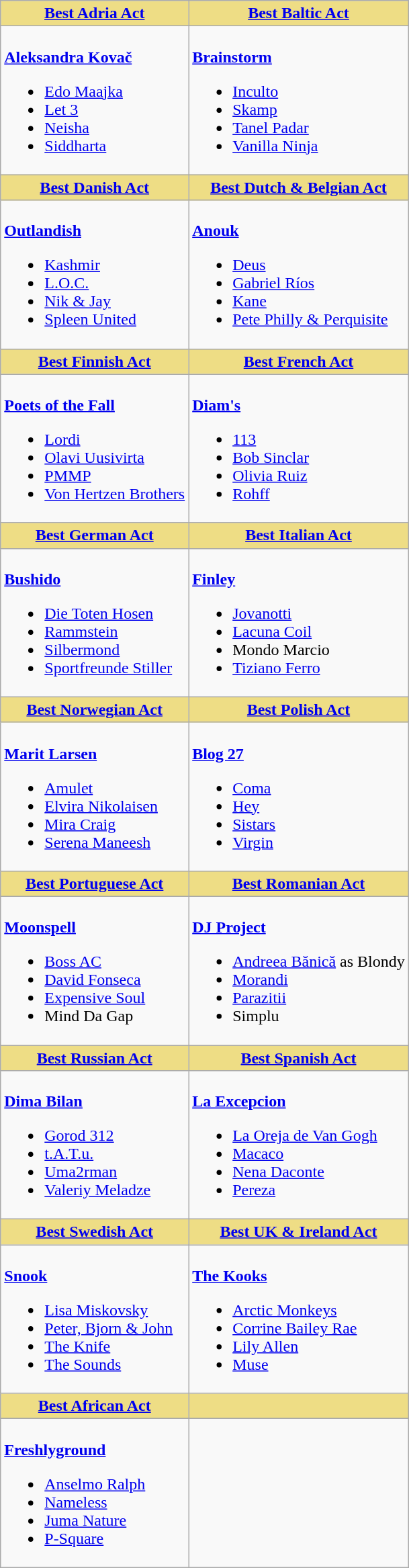<table class=wikitable style="width=100%">
<tr>
<th style="background:#EEDD85; width=50%"><a href='#'>Best Adria Act</a></th>
<th style="background:#EEDD85; width=50%"><a href='#'>Best Baltic Act</a></th>
</tr>
<tr>
<td valign="top"><br><strong><a href='#'>Aleksandra Kovač</a></strong><ul><li><a href='#'>Edo Maajka</a></li><li><a href='#'>Let 3</a></li><li><a href='#'>Neisha</a></li><li><a href='#'>Siddharta</a></li></ul></td>
<td valign="top"><br><strong><a href='#'>Brainstorm</a></strong><ul><li><a href='#'>Inculto</a></li><li><a href='#'>Skamp</a></li><li><a href='#'>Tanel Padar</a></li><li><a href='#'>Vanilla Ninja</a></li></ul></td>
</tr>
<tr>
<th style="background:#EEDD85; width=50%"><a href='#'>Best Danish Act</a></th>
<th style="background:#EEDD85; width=50%"><a href='#'>Best Dutch & Belgian Act</a></th>
</tr>
<tr>
<td valign="top"><br><strong><a href='#'>Outlandish</a></strong><ul><li><a href='#'>Kashmir</a></li><li><a href='#'>L.O.C.</a></li><li><a href='#'>Nik & Jay</a></li><li><a href='#'>Spleen United</a></li></ul></td>
<td valign="top"><br><strong><a href='#'>Anouk</a></strong><ul><li><a href='#'>Deus</a></li><li><a href='#'>Gabriel Ríos</a></li><li><a href='#'>Kane</a></li><li><a href='#'>Pete Philly & Perquisite</a></li></ul></td>
</tr>
<tr>
<th style="background:#EEDD85; width=50%"><a href='#'>Best Finnish Act</a></th>
<th style="background:#EEDD85; width=50%"><a href='#'>Best French Act</a></th>
</tr>
<tr>
<td valign="top"><br><strong><a href='#'>Poets of the Fall</a></strong><ul><li><a href='#'>Lordi</a></li><li><a href='#'>Olavi Uusivirta</a></li><li><a href='#'>PMMP</a></li><li><a href='#'>Von Hertzen Brothers</a></li></ul></td>
<td valign="top"><br><strong><a href='#'>Diam's</a></strong><ul><li><a href='#'>113</a></li><li><a href='#'>Bob Sinclar</a></li><li><a href='#'>Olivia Ruiz</a></li><li><a href='#'>Rohff</a></li></ul></td>
</tr>
<tr>
<th style="background:#EEDD85; width=50%"><a href='#'>Best German Act</a></th>
<th style="background:#EEDD85; width=50%"><a href='#'>Best Italian Act</a></th>
</tr>
<tr>
<td valign="top"><br><strong><a href='#'>Bushido</a></strong><ul><li><a href='#'>Die Toten Hosen</a></li><li><a href='#'>Rammstein</a></li><li><a href='#'>Silbermond</a></li><li><a href='#'>Sportfreunde Stiller</a></li></ul></td>
<td valign="top"><br><strong><a href='#'>Finley</a></strong><ul><li><a href='#'>Jovanotti</a></li><li><a href='#'>Lacuna Coil</a></li><li>Mondo Marcio</li><li><a href='#'>Tiziano Ferro</a></li></ul></td>
</tr>
<tr>
<th style="background:#EEDD85; width=50%"><a href='#'>Best Norwegian Act</a></th>
<th style="background:#EEDD85; width=50%"><a href='#'>Best Polish Act</a></th>
</tr>
<tr>
<td valign="top"><br><strong><a href='#'>Marit Larsen</a></strong><ul><li><a href='#'>Amulet</a></li><li><a href='#'>Elvira Nikolaisen</a></li><li><a href='#'>Mira Craig</a></li><li><a href='#'>Serena Maneesh</a></li></ul></td>
<td valign="top"><br><strong><a href='#'>Blog 27</a></strong><ul><li><a href='#'>Coma</a></li><li><a href='#'>Hey</a></li><li><a href='#'>Sistars</a></li><li><a href='#'>Virgin</a></li></ul></td>
</tr>
<tr>
<th style="background:#EEDD85; width=50%"><a href='#'>Best Portuguese Act</a></th>
<th style="background:#EEDD85; width=50%"><a href='#'>Best Romanian Act</a></th>
</tr>
<tr>
<td valign="top"><br><strong><a href='#'>Moonspell</a></strong><ul><li><a href='#'>Boss AC</a></li><li><a href='#'>David Fonseca</a></li><li><a href='#'>Expensive Soul</a></li><li>Mind Da Gap</li></ul></td>
<td valign="top"><br><strong><a href='#'>DJ Project</a></strong><ul><li><a href='#'>Andreea Bănică</a> as Blondy</li><li><a href='#'>Morandi</a></li><li><a href='#'>Parazitii</a></li><li>Simplu</li></ul></td>
</tr>
<tr>
<th style="background:#EEDD85; width=50%"><a href='#'>Best Russian Act</a></th>
<th style="background:#EEDD85; width=50%"><a href='#'>Best Spanish Act</a></th>
</tr>
<tr>
<td valign="top"><br><strong><a href='#'>Dima Bilan</a></strong><ul><li><a href='#'>Gorod 312</a></li><li><a href='#'>t.A.T.u.</a></li><li><a href='#'>Uma2rman</a></li><li><a href='#'>Valeriy Meladze</a></li></ul></td>
<td valign="top"><br><strong><a href='#'>La Excepcion</a></strong><ul><li><a href='#'>La Oreja de Van Gogh</a></li><li><a href='#'>Macaco</a></li><li><a href='#'>Nena Daconte</a></li><li><a href='#'>Pereza</a></li></ul></td>
</tr>
<tr>
<th style="background:#EEDD85; width=50%"><a href='#'>Best Swedish Act</a></th>
<th style="background:#EEDD85; width=50%"><a href='#'>Best UK & Ireland Act</a></th>
</tr>
<tr>
<td valign="top"><br><strong><a href='#'>Snook</a></strong><ul><li><a href='#'>Lisa Miskovsky</a></li><li><a href='#'>Peter, Bjorn & John</a></li><li><a href='#'>The Knife</a></li><li><a href='#'>The Sounds</a></li></ul></td>
<td valign="top"><br><strong><a href='#'>The Kooks</a></strong><ul><li><a href='#'>Arctic Monkeys</a></li><li><a href='#'>Corrine Bailey Rae</a></li><li><a href='#'>Lily Allen</a></li><li><a href='#'>Muse</a></li></ul></td>
</tr>
<tr>
<th style="background:#EEDD85; width=50%"><a href='#'>Best African Act</a></th>
<th style="background:#EEDD85; width=50%"></th>
</tr>
<tr>
<td valign="top"><br><strong><a href='#'>Freshlyground</a></strong><ul><li><a href='#'>Anselmo Ralph</a></li><li><a href='#'>Nameless</a></li><li><a href='#'>Juma Nature</a></li><li><a href='#'>P-Square</a></li></ul></td>
<td valign="top"></td>
</tr>
</table>
